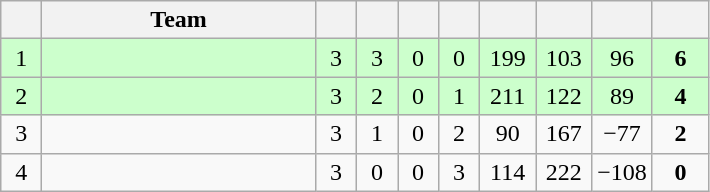<table class=wikitable style=text-align:center>
<tr>
<th width=20 abbr=Position></th>
<th width=175>Team</th>
<th width=20 abbr=Played></th>
<th width=20 abbr=Won></th>
<th width=20 abbr=Drawn></th>
<th width=20 abbr=Lost></th>
<th width=30 abbr=Goal For></th>
<th width=30 abbr=Goal Against></th>
<th width=30 abbr=Goal Difference></th>
<th width=30 abbr=Points></th>
</tr>
<tr bgcolor=#CCFFCC>
<td>1 </td>
<td align=left></td>
<td>3</td>
<td>3</td>
<td>0</td>
<td>0</td>
<td>199</td>
<td>103</td>
<td>96</td>
<td><strong>6</strong></td>
</tr>
<tr bgcolor=#CCFFCC>
<td>2 </td>
<td align=left></td>
<td>3</td>
<td>2</td>
<td>0</td>
<td>1</td>
<td>211</td>
<td>122</td>
<td>89</td>
<td><strong>4</strong></td>
</tr>
<tr>
<td>3 </td>
<td align=left></td>
<td>3</td>
<td>1</td>
<td>0</td>
<td>2</td>
<td>90</td>
<td>167</td>
<td>−77</td>
<td><strong>2</strong></td>
</tr>
<tr>
<td>4 </td>
<td align=left></td>
<td>3</td>
<td>0</td>
<td>0</td>
<td>3</td>
<td>114</td>
<td>222</td>
<td>−108</td>
<td><strong>0</strong></td>
</tr>
</table>
